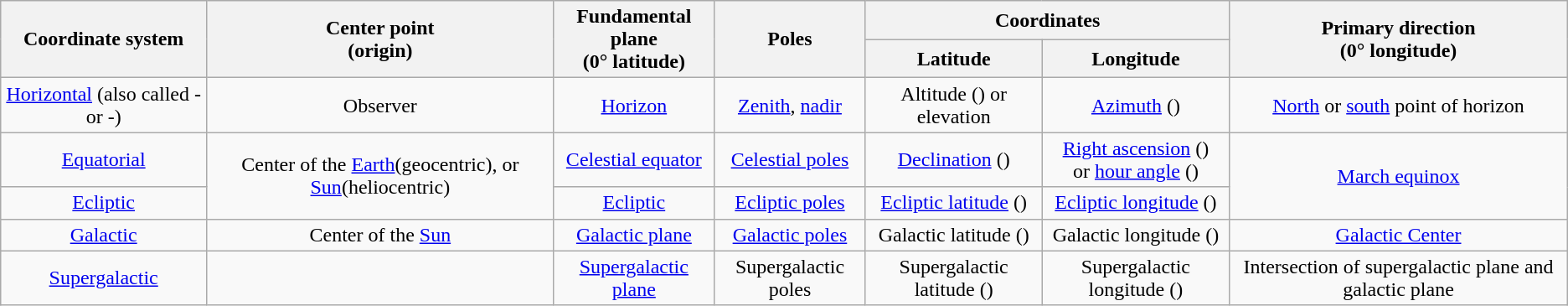<table class="wikitable" style="text-align:center;">
<tr>
<th rowspan="2">Coordinate system</th>
<th rowspan="2">Center point<br>(origin)</th>
<th rowspan="2">Fundamental plane<br>(0° latitude)</th>
<th rowspan="2">Poles</th>
<th colspan="2">Coordinates</th>
<th rowspan="2">Primary direction<br>(0° longitude)</th>
</tr>
<tr>
<th>Latitude</th>
<th>Longitude</th>
</tr>
<tr>
<td><a href='#'>Horizontal</a> (also called - or -)</td>
<td>Observer</td>
<td><a href='#'>Horizon</a></td>
<td><a href='#'>Zenith</a>, <a href='#'>nadir</a></td>
<td>Altitude () or elevation</td>
<td><a href='#'>Azimuth</a> ()</td>
<td><a href='#'>North</a> or <a href='#'>south</a> point of horizon</td>
</tr>
<tr>
<td><a href='#'>Equatorial</a></td>
<td rowspan="2">Center of the <a href='#'>Earth</a>(geocentric), or <a href='#'>Sun</a>(heliocentric)</td>
<td><a href='#'>Celestial equator</a></td>
<td><a href='#'>Celestial poles</a></td>
<td><a href='#'>Declination</a> ()</td>
<td><a href='#'>Right ascension</a> ()<br>or <a href='#'>hour angle</a> ()</td>
<td rowspan="2"><a href='#'>March equinox</a></td>
</tr>
<tr>
<td><a href='#'>Ecliptic</a></td>
<td><a href='#'>Ecliptic</a></td>
<td><a href='#'>Ecliptic poles</a></td>
<td><a href='#'>Ecliptic latitude</a> ()</td>
<td><a href='#'>Ecliptic longitude</a> ()</td>
</tr>
<tr>
<td><a href='#'>Galactic</a></td>
<td>Center of the <a href='#'>Sun</a></td>
<td><a href='#'>Galactic plane</a></td>
<td><a href='#'>Galactic poles</a></td>
<td>Galactic latitude ()</td>
<td>Galactic longitude ()</td>
<td><a href='#'>Galactic Center</a></td>
</tr>
<tr>
<td><a href='#'>Supergalactic</a></td>
<td></td>
<td><a href='#'>Supergalactic plane</a></td>
<td>Supergalactic poles</td>
<td>Supergalactic latitude ()</td>
<td>Supergalactic longitude ()</td>
<td>Intersection of supergalactic plane and galactic plane</td>
</tr>
</table>
